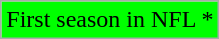<table class="wikitable">
<tr>
<td style="background-color:#00FF00;">First season in NFL *</td>
</tr>
</table>
